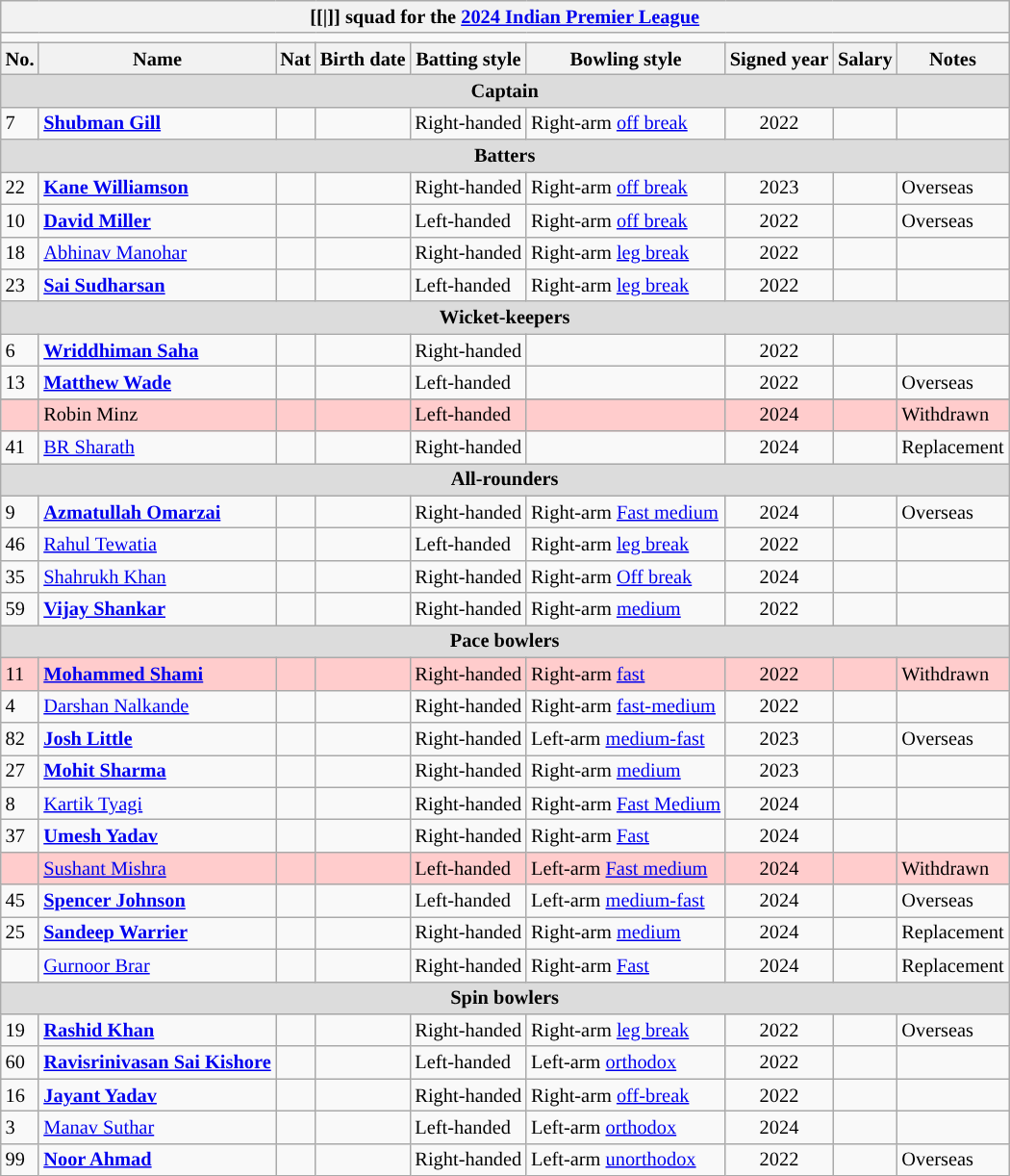<table class="wikitable mw-collapsible mw-collapsed" style="font-size:85%">
<tr>
<th colspan="9" style="background:#"><span>[[|<span></span>]] squad for the <a href='#'><span>2024 Indian Premier League</span></a></span></th>
</tr>
<tr>
<td colspan="9"></td>
</tr>
<tr>
<th>No.</th>
<th>Name</th>
<th>Nat</th>
<th>Birth date</th>
<th>Batting style</th>
<th>Bowling style</th>
<th>Signed year</th>
<th>Salary</th>
<th>Notes</th>
</tr>
<tr>
<th colspan="9"  style="background:#dcdcdc; text-align:center;">Captain</th>
</tr>
<tr>
<td>7</td>
<td><strong><a href='#'>Shubman Gill</a></strong></td>
<td></td>
<td></td>
<td>Right-handed</td>
<td>Right-arm <a href='#'>off break</a></td>
<td style="text-align:center;">2022</td>
<td style="text-align:right;"></td>
<td></td>
</tr>
<tr>
<th colspan="9"  style="background:#dcdcdc; text-align:center;">Batters</th>
</tr>
<tr>
<td>22</td>
<td><strong><a href='#'>Kane Williamson</a></strong></td>
<td></td>
<td></td>
<td>Right-handed</td>
<td>Right-arm <a href='#'>off break</a></td>
<td style="text-align:center;">2023</td>
<td style="text-align:right;"></td>
<td>Overseas</td>
</tr>
<tr>
<td>10</td>
<td><strong><a href='#'>David Miller</a></strong></td>
<td></td>
<td></td>
<td>Left-handed</td>
<td>Right-arm <a href='#'>off break</a></td>
<td style="text-align:center;">2022</td>
<td style="text-align:right;"></td>
<td>Overseas</td>
</tr>
<tr>
<td>18</td>
<td><a href='#'>Abhinav Manohar</a></td>
<td></td>
<td></td>
<td>Right-handed</td>
<td>Right-arm <a href='#'>leg break</a></td>
<td style="text-align:center;">2022</td>
<td style="text-align:right;"></td>
<td></td>
</tr>
<tr>
<td>23</td>
<td><strong><a href='#'>Sai Sudharsan</a></strong></td>
<td></td>
<td></td>
<td>Left-handed</td>
<td>Right-arm <a href='#'>leg break</a></td>
<td style="text-align:center;">2022</td>
<td style="text-align:right;"></td>
<td></td>
</tr>
<tr>
<th colspan="9"  style="background:#dcdcdc; text-align:center;">Wicket-keepers</th>
</tr>
<tr>
<td>6</td>
<td><strong><a href='#'>Wriddhiman Saha</a></strong></td>
<td></td>
<td></td>
<td>Right-handed</td>
<td></td>
<td style="text-align:center;">2022</td>
<td style="text-align:right;"></td>
<td></td>
</tr>
<tr>
<td>13</td>
<td><strong><a href='#'>Matthew Wade</a></strong></td>
<td></td>
<td></td>
<td>Left-handed</td>
<td></td>
<td style="text-align:center;">2022</td>
<td style="text-align:right;"></td>
<td>Overseas</td>
</tr>
<tr>
</tr>
<tr style="background:#FFCCCC">
<td></td>
<td>Robin Minz</td>
<td></td>
<td></td>
<td>Left-handed</td>
<td></td>
<td style="text-align:center;">2024</td>
<td style="text-align:right;"></td>
<td>Withdrawn</td>
</tr>
<tr>
<td>41</td>
<td><a href='#'>BR Sharath</a></td>
<td></td>
<td></td>
<td>Right-handed</td>
<td></td>
<td style="text-align:center;">2024</td>
<td style="text-align:right;"></td>
<td>Replacement</td>
</tr>
<tr>
<th colspan="9"  style="background:#dcdcdc; text-align:center;">All-rounders</th>
</tr>
<tr>
<td>9</td>
<td><strong><a href='#'>Azmatullah Omarzai</a></strong></td>
<td></td>
<td></td>
<td>Right-handed</td>
<td>Right-arm <a href='#'>Fast medium</a></td>
<td style="text-align:center;">2024</td>
<td style="text-align:right;"></td>
<td>Overseas</td>
</tr>
<tr>
<td>46</td>
<td><a href='#'>Rahul Tewatia</a></td>
<td></td>
<td></td>
<td>Left-handed</td>
<td>Right-arm <a href='#'>leg break</a></td>
<td style="text-align:center;">2022</td>
<td style="text-align:right;"></td>
<td></td>
</tr>
<tr>
<td>35</td>
<td><a href='#'>Shahrukh Khan</a></td>
<td></td>
<td></td>
<td>Right-handed</td>
<td>Right-arm <a href='#'>Off break</a></td>
<td style="text-align:center;">2024</td>
<td style="text-align:right;"></td>
<td></td>
</tr>
<tr>
<td>59</td>
<td><strong><a href='#'>Vijay Shankar</a></strong></td>
<td></td>
<td></td>
<td>Right-handed</td>
<td>Right-arm <a href='#'>medium</a></td>
<td style="text-align:center;">2022</td>
<td style="text-align:right;"></td>
<td></td>
</tr>
<tr>
<th colspan="9"  style="background:#dcdcdc; text-align:center;">Pace bowlers</th>
</tr>
<tr style="background:#FFCCCC">
<td>11</td>
<td><strong><a href='#'>Mohammed Shami</a></strong></td>
<td></td>
<td></td>
<td>Right-handed</td>
<td>Right-arm <a href='#'>fast</a></td>
<td style="text-align:center;">2022</td>
<td style="text-align:right;"></td>
<td>Withdrawn</td>
</tr>
<tr>
<td>4</td>
<td><a href='#'>Darshan Nalkande</a></td>
<td></td>
<td></td>
<td>Right-handed</td>
<td>Right-arm <a href='#'>fast-medium</a></td>
<td style="text-align:center;">2022</td>
<td style="text-align:right;"></td>
<td></td>
</tr>
<tr>
<td>82</td>
<td><strong><a href='#'>Josh Little</a></strong></td>
<td></td>
<td></td>
<td>Right-handed</td>
<td>Left-arm <a href='#'>medium-fast</a></td>
<td style="text-align:center;">2023</td>
<td style="text-align:right;"></td>
<td>Overseas</td>
</tr>
<tr>
<td>27</td>
<td><strong><a href='#'>Mohit Sharma</a></strong></td>
<td></td>
<td></td>
<td>Right-handed</td>
<td>Right-arm <a href='#'>medium</a></td>
<td style="text-align:center;">2023</td>
<td style="text-align:right;"></td>
<td></td>
</tr>
<tr>
<td>8</td>
<td><a href='#'>Kartik Tyagi</a></td>
<td></td>
<td></td>
<td>Right-handed</td>
<td>Right-arm <a href='#'>Fast Medium</a></td>
<td style="text-align:center;">2024</td>
<td style="text-align:right;"></td>
<td></td>
</tr>
<tr>
<td>37</td>
<td><strong><a href='#'>Umesh Yadav</a></strong></td>
<td></td>
<td></td>
<td>Right-handed</td>
<td>Right-arm <a href='#'>Fast</a></td>
<td style="text-align:center;">2024</td>
<td style="text-align:right;"></td>
<td></td>
</tr>
<tr style="background:#FFCCCC">
<td></td>
<td><a href='#'>Sushant Mishra</a></td>
<td></td>
<td></td>
<td>Left-handed</td>
<td>Left-arm <a href='#'>Fast medium</a></td>
<td style="text-align:center;">2024</td>
<td style="text-align:right;"></td>
<td>Withdrawn</td>
</tr>
<tr>
<td>45</td>
<td><strong><a href='#'>Spencer Johnson</a></strong></td>
<td></td>
<td></td>
<td>Left-handed</td>
<td>Left-arm <a href='#'>medium-fast</a></td>
<td style="text-align:center;">2024</td>
<td style="text-align:right;"></td>
<td>Overseas</td>
</tr>
<tr>
<td>25</td>
<td><strong><a href='#'>Sandeep Warrier</a></strong></td>
<td></td>
<td></td>
<td>Right-handed</td>
<td>Right-arm <a href='#'>medium</a></td>
<td style="text-align:center;">2024</td>
<td style="text-align:right;"></td>
<td>Replacement</td>
</tr>
<tr>
<td></td>
<td><a href='#'>Gurnoor Brar</a></td>
<td></td>
<td></td>
<td>Right-handed</td>
<td>Right-arm <a href='#'>Fast</a></td>
<td style="text-align:center;">2024</td>
<td style="text-align:right;"></td>
<td>Replacement</td>
</tr>
<tr>
<th colspan="9"  style="background:#dcdcdc; text-align:center;">Spin bowlers</th>
</tr>
<tr>
<td>19</td>
<td><strong><a href='#'>Rashid Khan</a></strong></td>
<td></td>
<td></td>
<td>Right-handed</td>
<td>Right-arm <a href='#'>leg break</a></td>
<td style="text-align:center;">2022</td>
<td style="text-align:right;"></td>
<td>Overseas</td>
</tr>
<tr>
<td>60</td>
<td><strong><a href='#'>Ravisrinivasan Sai Kishore</a></strong></td>
<td></td>
<td></td>
<td>Left-handed</td>
<td>Left-arm <a href='#'>orthodox</a></td>
<td style="text-align:center;">2022</td>
<td style="text-align:right;"></td>
<td></td>
</tr>
<tr>
<td>16</td>
<td><strong><a href='#'>Jayant Yadav</a></strong></td>
<td></td>
<td></td>
<td>Right-handed</td>
<td>Right-arm <a href='#'>off-break</a></td>
<td style="text-align:center;">2022</td>
<td style="text-align:right;"></td>
<td></td>
</tr>
<tr>
<td>3</td>
<td><a href='#'>Manav Suthar</a></td>
<td></td>
<td></td>
<td>Left-handed</td>
<td>Left-arm <a href='#'>orthodox</a></td>
<td style="text-align:center;">2024</td>
<td style="text-align:right;"></td>
<td></td>
</tr>
<tr>
<td>99</td>
<td><strong><a href='#'>Noor Ahmad</a></strong></td>
<td></td>
<td></td>
<td>Right-handed</td>
<td>Left-arm <a href='#'>unorthodox</a></td>
<td style="text-align:center;">2022</td>
<td style="text-align:right;"></td>
<td>Overseas</td>
</tr>
</table>
